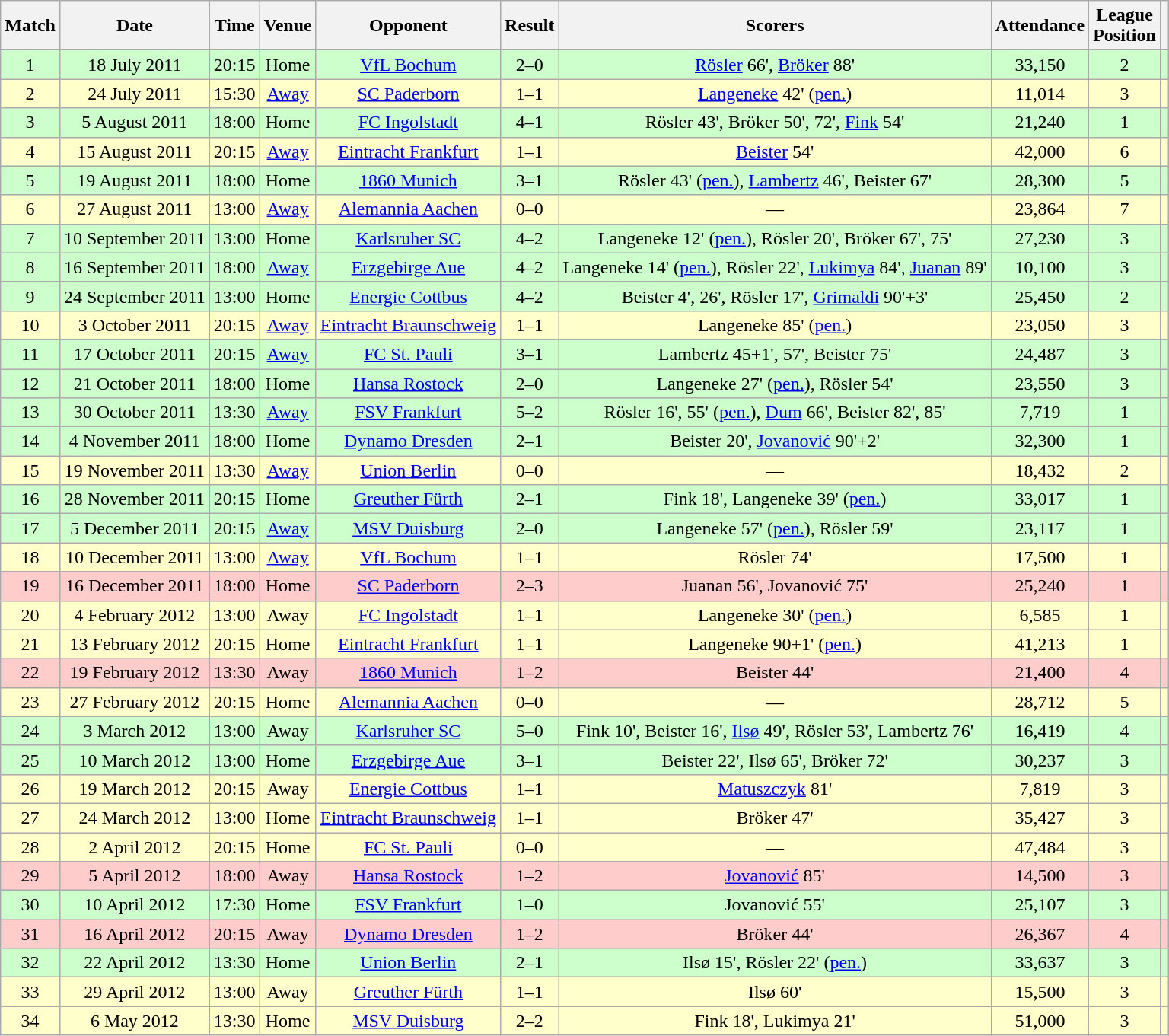<table class="wikitable" style="text-align: center;">
<tr>
<th>Match</th>
<th>Date</th>
<th>Time</th>
<th>Venue</th>
<th>Opponent</th>
<th>Result</th>
<th>Scorers</th>
<th>Attendance</th>
<th>League<br>Position</th>
<th></th>
</tr>
<tr bgcolor=#CCFFCC>
<td>1</td>
<td>18 July 2011</td>
<td>20:15</td>
<td>Home</td>
<td><a href='#'>VfL Bochum</a></td>
<td>2–0</td>
<td><a href='#'>Rösler</a> 66', <a href='#'>Bröker</a> 88'</td>
<td>33,150</td>
<td>2</td>
<td></td>
</tr>
<tr bgcolor=#FFFFCC>
<td>2</td>
<td>24 July 2011</td>
<td>15:30</td>
<td><a href='#'>Away</a></td>
<td><a href='#'>SC Paderborn</a></td>
<td>1–1</td>
<td><a href='#'>Langeneke</a> 42' (<a href='#'>pen.</a>)</td>
<td>11,014</td>
<td>3</td>
<td></td>
</tr>
<tr bgcolor=#CCFFCC>
<td>3</td>
<td>5 August 2011</td>
<td>18:00</td>
<td>Home</td>
<td><a href='#'>FC Ingolstadt</a></td>
<td>4–1</td>
<td>Rösler 43', Bröker 50', 72', <a href='#'>Fink</a> 54'</td>
<td>21,240</td>
<td>1</td>
<td></td>
</tr>
<tr bgcolor=#FFFFCC>
<td>4</td>
<td>15 August 2011</td>
<td>20:15</td>
<td><a href='#'>Away</a></td>
<td><a href='#'>Eintracht Frankfurt</a></td>
<td>1–1</td>
<td><a href='#'>Beister</a> 54'</td>
<td>42,000</td>
<td>6</td>
<td></td>
</tr>
<tr bgcolor=#CCFFCC>
<td>5</td>
<td>19 August 2011</td>
<td>18:00</td>
<td>Home</td>
<td><a href='#'>1860 Munich</a></td>
<td>3–1</td>
<td>Rösler 43' (<a href='#'>pen.</a>), <a href='#'>Lambertz</a> 46', Beister 67'</td>
<td>28,300</td>
<td>5</td>
<td></td>
</tr>
<tr bgcolor=#FFFFCC>
<td>6</td>
<td>27 August 2011</td>
<td>13:00</td>
<td><a href='#'>Away</a></td>
<td><a href='#'>Alemannia Aachen</a></td>
<td>0–0</td>
<td>—</td>
<td>23,864</td>
<td>7</td>
<td></td>
</tr>
<tr bgcolor=#CCFFCC>
<td>7</td>
<td>10 September 2011</td>
<td>13:00</td>
<td>Home</td>
<td><a href='#'>Karlsruher SC</a></td>
<td>4–2</td>
<td>Langeneke 12' (<a href='#'>pen.</a>), Rösler 20', Bröker 67', 75'</td>
<td>27,230</td>
<td>3</td>
<td></td>
</tr>
<tr bgcolor=#CCFFCC>
<td>8</td>
<td>16 September 2011</td>
<td>18:00</td>
<td><a href='#'>Away</a></td>
<td><a href='#'>Erzgebirge Aue</a></td>
<td>4–2</td>
<td>Langeneke 14' (<a href='#'>pen.</a>), Rösler 22', <a href='#'>Lukimya</a> 84', <a href='#'>Juanan</a> 89'</td>
<td>10,100</td>
<td>3</td>
<td></td>
</tr>
<tr bgcolor=#CCFFCC>
<td>9</td>
<td>24 September 2011</td>
<td>13:00</td>
<td>Home</td>
<td><a href='#'>Energie Cottbus</a></td>
<td>4–2</td>
<td>Beister 4', 26', Rösler 17', <a href='#'>Grimaldi</a> 90'+3'</td>
<td>25,450</td>
<td>2</td>
<td></td>
</tr>
<tr bgcolor=#FFFFCC>
<td>10</td>
<td>3 October 2011</td>
<td>20:15</td>
<td><a href='#'>Away</a></td>
<td><a href='#'>Eintracht Braunschweig</a></td>
<td>1–1</td>
<td>Langeneke 85' (<a href='#'>pen.</a>)</td>
<td>23,050</td>
<td>3</td>
<td></td>
</tr>
<tr bgcolor=#CCFFCC>
<td>11</td>
<td>17 October 2011</td>
<td>20:15</td>
<td><a href='#'>Away</a></td>
<td><a href='#'>FC St. Pauli</a></td>
<td>3–1</td>
<td>Lambertz 45+1', 57', Beister 75'</td>
<td>24,487</td>
<td>3</td>
<td></td>
</tr>
<tr bgcolor=#CCFFCC>
<td>12</td>
<td>21 October 2011</td>
<td>18:00</td>
<td>Home</td>
<td><a href='#'>Hansa Rostock</a></td>
<td>2–0</td>
<td>Langeneke 27' (<a href='#'>pen.</a>), Rösler 54'</td>
<td>23,550</td>
<td>3</td>
<td></td>
</tr>
<tr bgcolor=#CCFFCC>
<td>13</td>
<td>30 October 2011</td>
<td>13:30</td>
<td><a href='#'>Away</a></td>
<td><a href='#'>FSV Frankfurt</a></td>
<td>5–2</td>
<td>Rösler 16', 55' (<a href='#'>pen.</a>), <a href='#'>Dum</a> 66', Beister 82', 85'</td>
<td>7,719</td>
<td>1</td>
<td></td>
</tr>
<tr bgcolor=#CCFFCC>
<td>14</td>
<td>4 November 2011</td>
<td>18:00</td>
<td>Home</td>
<td><a href='#'>Dynamo Dresden</a></td>
<td>2–1</td>
<td>Beister 20', <a href='#'>Jovanović</a> 90'+2'</td>
<td>32,300</td>
<td>1</td>
<td></td>
</tr>
<tr bgcolor=#FFFFCC>
<td>15</td>
<td>19 November 2011</td>
<td>13:30</td>
<td><a href='#'>Away</a></td>
<td><a href='#'>Union Berlin</a></td>
<td>0–0</td>
<td>—</td>
<td>18,432</td>
<td>2</td>
<td></td>
</tr>
<tr bgcolor=#CCFFCC>
<td>16</td>
<td>28 November 2011</td>
<td>20:15</td>
<td>Home</td>
<td><a href='#'>Greuther Fürth</a></td>
<td>2–1</td>
<td>Fink 18', Langeneke 39' (<a href='#'>pen.</a>)</td>
<td>33,017</td>
<td>1</td>
<td></td>
</tr>
<tr bgcolor=#CCFFCC>
<td>17</td>
<td>5 December 2011</td>
<td>20:15</td>
<td><a href='#'>Away</a></td>
<td><a href='#'>MSV Duisburg</a></td>
<td>2–0</td>
<td>Langeneke 57' (<a href='#'>pen.</a>), Rösler 59'</td>
<td>23,117</td>
<td>1</td>
<td></td>
</tr>
<tr bgcolor=#FFFFCC>
<td>18</td>
<td>10 December 2011</td>
<td>13:00</td>
<td><a href='#'>Away</a></td>
<td><a href='#'>VfL Bochum</a></td>
<td>1–1</td>
<td>Rösler 74'</td>
<td>17,500</td>
<td>1</td>
<td></td>
</tr>
<tr bgcolor=#FFCCCC>
<td>19</td>
<td>16 December 2011</td>
<td>18:00</td>
<td>Home</td>
<td><a href='#'>SC Paderborn</a></td>
<td>2–3</td>
<td>Juanan 56', Jovanović 75'</td>
<td>25,240</td>
<td>1</td>
<td></td>
</tr>
<tr bgcolor=#FFFFCC>
<td>20</td>
<td>4 February 2012</td>
<td>13:00</td>
<td>Away</td>
<td><a href='#'>FC Ingolstadt</a></td>
<td>1–1</td>
<td>Langeneke 30' (<a href='#'>pen.</a>)</td>
<td>6,585</td>
<td>1</td>
<td></td>
</tr>
<tr bgcolor=#FFFFCC>
<td>21</td>
<td>13 February 2012</td>
<td>20:15</td>
<td>Home</td>
<td><a href='#'>Eintracht Frankfurt</a></td>
<td>1–1</td>
<td>Langeneke 90+1' (<a href='#'>pen.</a>)</td>
<td>41,213</td>
<td>1</td>
<td></td>
</tr>
<tr bgcolor=#FFCCCC>
<td>22</td>
<td>19 February 2012</td>
<td>13:30</td>
<td>Away</td>
<td><a href='#'>1860 Munich</a></td>
<td>1–2</td>
<td>Beister 44'</td>
<td>21,400</td>
<td>4</td>
<td></td>
</tr>
<tr bgcolor=#FFFFCC>
<td>23</td>
<td>27 February 2012</td>
<td>20:15</td>
<td>Home</td>
<td><a href='#'>Alemannia Aachen</a></td>
<td>0–0</td>
<td>—</td>
<td>28,712</td>
<td>5</td>
<td></td>
</tr>
<tr bgcolor=#CCFFCC>
<td>24</td>
<td>3 March 2012</td>
<td>13:00</td>
<td>Away</td>
<td><a href='#'>Karlsruher SC</a></td>
<td>5–0</td>
<td>Fink 10', Beister 16', <a href='#'>Ilsø</a> 49', Rösler 53', Lambertz 76'</td>
<td>16,419</td>
<td>4</td>
<td></td>
</tr>
<tr bgcolor=#CCFFCC>
<td>25</td>
<td>10 March 2012</td>
<td>13:00</td>
<td>Home</td>
<td><a href='#'>Erzgebirge Aue</a></td>
<td>3–1</td>
<td>Beister 22', Ilsø 65', Bröker 72'</td>
<td>30,237</td>
<td>3</td>
<td></td>
</tr>
<tr bgcolor=#FFFFCC>
<td>26</td>
<td>19 March 2012</td>
<td>20:15</td>
<td>Away</td>
<td><a href='#'>Energie Cottbus</a></td>
<td>1–1</td>
<td><a href='#'>Matuszczyk</a> 81'</td>
<td>7,819</td>
<td>3</td>
<td></td>
</tr>
<tr bgcolor=#FFFFCC>
<td>27</td>
<td>24 March 2012</td>
<td>13:00</td>
<td>Home</td>
<td><a href='#'>Eintracht Braunschweig</a></td>
<td>1–1</td>
<td>Bröker 47'</td>
<td>35,427</td>
<td>3</td>
<td></td>
</tr>
<tr bgcolor=#FFFFCC>
<td>28</td>
<td>2 April 2012</td>
<td>20:15</td>
<td>Home</td>
<td><a href='#'>FC St. Pauli</a></td>
<td>0–0</td>
<td>—</td>
<td>47,484</td>
<td>3</td>
<td></td>
</tr>
<tr bgcolor=#FFCCCC>
<td>29</td>
<td>5 April 2012</td>
<td>18:00</td>
<td>Away</td>
<td><a href='#'>Hansa Rostock</a></td>
<td>1–2</td>
<td><a href='#'>Jovanović</a> 85'</td>
<td>14,500</td>
<td>3</td>
<td></td>
</tr>
<tr bgcolor=#CCFFCC>
<td>30</td>
<td>10 April 2012</td>
<td>17:30</td>
<td>Home</td>
<td><a href='#'>FSV Frankfurt</a></td>
<td>1–0</td>
<td>Jovanović 55'</td>
<td>25,107</td>
<td>3</td>
<td></td>
</tr>
<tr bgcolor=#FFCCCC>
<td>31</td>
<td>16 April 2012</td>
<td>20:15</td>
<td>Away</td>
<td><a href='#'>Dynamo Dresden</a></td>
<td>1–2</td>
<td>Bröker 44'</td>
<td>26,367</td>
<td>4</td>
<td></td>
</tr>
<tr bgcolor=#CCFFCC>
<td>32</td>
<td>22 April 2012</td>
<td>13:30</td>
<td>Home</td>
<td><a href='#'>Union Berlin</a></td>
<td>2–1</td>
<td>Ilsø 15', Rösler 22' (<a href='#'>pen.</a>)</td>
<td>33,637</td>
<td>3</td>
<td></td>
</tr>
<tr bgcolor=#FFFFCC>
<td>33</td>
<td>29 April 2012</td>
<td>13:00</td>
<td>Away</td>
<td><a href='#'>Greuther Fürth</a></td>
<td>1–1</td>
<td>Ilsø 60'</td>
<td>15,500</td>
<td>3</td>
<td></td>
</tr>
<tr bgcolor=#FFFFCC>
<td>34</td>
<td>6 May 2012</td>
<td>13:30</td>
<td>Home</td>
<td><a href='#'>MSV Duisburg</a></td>
<td>2–2</td>
<td>Fink 18', Lukimya 21'</td>
<td>51,000</td>
<td>3</td>
<td></td>
</tr>
</table>
